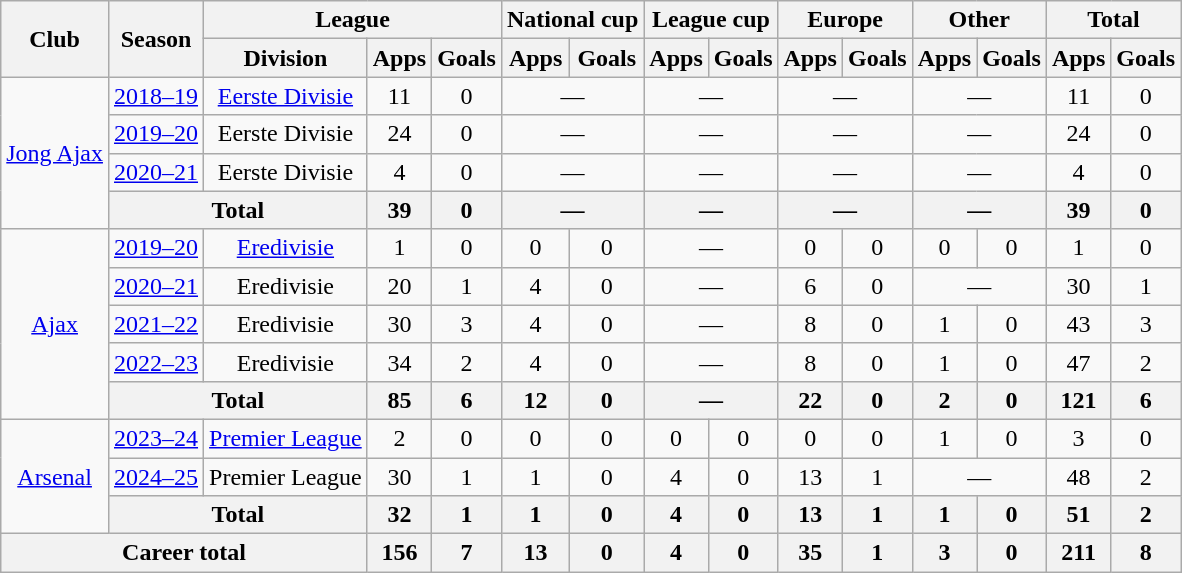<table class="wikitable" style="text-align:center">
<tr>
<th rowspan="2">Club</th>
<th rowspan="2">Season</th>
<th colspan="3">League</th>
<th colspan="2">National cup</th>
<th colspan="2">League cup</th>
<th colspan="2">Europe</th>
<th colspan="2">Other</th>
<th colspan="2">Total</th>
</tr>
<tr>
<th>Division</th>
<th>Apps</th>
<th>Goals</th>
<th>Apps</th>
<th>Goals</th>
<th>Apps</th>
<th>Goals</th>
<th>Apps</th>
<th>Goals</th>
<th>Apps</th>
<th>Goals</th>
<th>Apps</th>
<th>Goals</th>
</tr>
<tr>
<td rowspan="4"><a href='#'>Jong Ajax</a></td>
<td><a href='#'>2018–19</a></td>
<td><a href='#'>Eerste Divisie</a></td>
<td>11</td>
<td>0</td>
<td colspan="2">—</td>
<td colspan="2">—</td>
<td colspan="2">—</td>
<td colspan="2">—</td>
<td>11</td>
<td>0</td>
</tr>
<tr>
<td><a href='#'>2019–20</a></td>
<td>Eerste Divisie</td>
<td>24</td>
<td>0</td>
<td colspan="2">—</td>
<td colspan="2">—</td>
<td colspan="2">—</td>
<td colspan="2">—</td>
<td>24</td>
<td>0</td>
</tr>
<tr>
<td><a href='#'>2020–21</a></td>
<td>Eerste Divisie</td>
<td>4</td>
<td>0</td>
<td colspan="2">—</td>
<td colspan="2">—</td>
<td colspan="2">—</td>
<td colspan="2">—</td>
<td>4</td>
<td>0</td>
</tr>
<tr>
<th colspan="2">Total</th>
<th>39</th>
<th>0</th>
<th colspan="2">—</th>
<th colspan="2">—</th>
<th colspan="2">—</th>
<th colspan="2">—</th>
<th>39</th>
<th>0</th>
</tr>
<tr>
<td rowspan="5"><a href='#'>Ajax</a></td>
<td><a href='#'>2019–20</a></td>
<td><a href='#'>Eredivisie</a></td>
<td>1</td>
<td>0</td>
<td>0</td>
<td>0</td>
<td colspan="2">—</td>
<td>0</td>
<td>0</td>
<td>0</td>
<td>0</td>
<td>1</td>
<td>0</td>
</tr>
<tr>
<td><a href='#'>2020–21</a></td>
<td>Eredivisie</td>
<td>20</td>
<td>1</td>
<td>4</td>
<td>0</td>
<td colspan="2">—</td>
<td>6</td>
<td>0</td>
<td colspan="2">—</td>
<td>30</td>
<td>1</td>
</tr>
<tr>
<td><a href='#'>2021–22</a></td>
<td>Eredivisie</td>
<td>30</td>
<td>3</td>
<td>4</td>
<td>0</td>
<td colspan="2">—</td>
<td>8</td>
<td>0</td>
<td>1</td>
<td>0</td>
<td>43</td>
<td>3</td>
</tr>
<tr>
<td><a href='#'>2022–23</a></td>
<td>Eredivisie</td>
<td>34</td>
<td>2</td>
<td>4</td>
<td>0</td>
<td colspan="2">—</td>
<td>8</td>
<td>0</td>
<td>1</td>
<td>0</td>
<td>47</td>
<td>2</td>
</tr>
<tr>
<th colspan="2">Total</th>
<th>85</th>
<th>6</th>
<th>12</th>
<th>0</th>
<th colspan="2">—</th>
<th>22</th>
<th>0</th>
<th>2</th>
<th>0</th>
<th>121</th>
<th>6</th>
</tr>
<tr>
<td rowspan="3"><a href='#'>Arsenal</a></td>
<td><a href='#'>2023–24</a></td>
<td><a href='#'>Premier League</a></td>
<td>2</td>
<td>0</td>
<td>0</td>
<td>0</td>
<td>0</td>
<td>0</td>
<td>0</td>
<td>0</td>
<td>1</td>
<td>0</td>
<td>3</td>
<td>0</td>
</tr>
<tr>
<td><a href='#'>2024–25</a></td>
<td>Premier League</td>
<td>30</td>
<td>1</td>
<td>1</td>
<td>0</td>
<td>4</td>
<td>0</td>
<td>13</td>
<td>1</td>
<td colspan="2">—</td>
<td>48</td>
<td>2</td>
</tr>
<tr>
<th colspan="2">Total</th>
<th>32</th>
<th>1</th>
<th>1</th>
<th>0</th>
<th>4</th>
<th>0</th>
<th>13</th>
<th>1</th>
<th>1</th>
<th>0</th>
<th>51</th>
<th>2</th>
</tr>
<tr>
<th colspan="3">Career total</th>
<th>156</th>
<th>7</th>
<th>13</th>
<th>0</th>
<th>4</th>
<th>0</th>
<th>35</th>
<th>1</th>
<th>3</th>
<th>0</th>
<th>211</th>
<th>8</th>
</tr>
</table>
